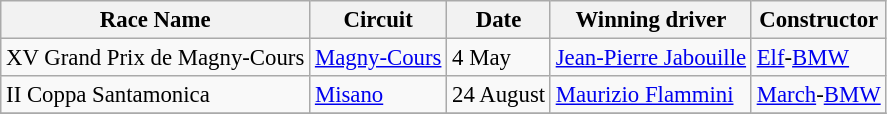<table class="wikitable" style="font-size:95%">
<tr>
<th>Race Name</th>
<th>Circuit</th>
<th>Date</th>
<th>Winning driver</th>
<th>Constructor</th>
</tr>
<tr>
<td> XV Grand Prix de Magny-Cours</td>
<td><a href='#'>Magny-Cours</a></td>
<td>4 May</td>
<td> <a href='#'>Jean-Pierre Jabouille</a></td>
<td> <a href='#'>Elf</a>-<a href='#'>BMW</a></td>
</tr>
<tr>
<td> II Coppa Santamonica</td>
<td><a href='#'>Misano</a></td>
<td>24 August</td>
<td> <a href='#'>Maurizio Flammini</a></td>
<td> <a href='#'>March</a>-<a href='#'>BMW</a></td>
</tr>
<tr>
</tr>
</table>
